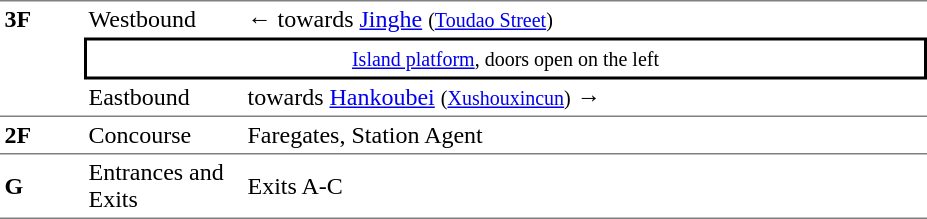<table table border=0 cellspacing=0 cellpadding=3>
<tr>
<td style= "border-top:solid 1px gray;" valign=top rowspan="3"><strong>3F</strong></td>
<td style="border-top:solid 1px gray">Westbound</td>
<td style="border-top:solid 1px gray">←  towards <a href='#'>Jinghe</a> <small>(<a href='#'>Toudao Street</a>)</small></td>
</tr>
<tr>
<td style="border-right:solid 2px black;border-left:solid 2px black;border-top:solid 2px black;border-bottom:solid 2px black;text-align:center;" colspan=2><small><a href='#'>Island platform</a>, doors open on the left</small></td>
</tr>
<tr>
<td>Eastbound</td>
<td> towards <a href='#'>Hankoubei</a> <small>(<a href='#'>Xushouxincun</a>)</small> →</td>
</tr>
<tr>
<td style="border-bottom:solid 1px gray; border-top:solid 1px gray;" width=50><strong>2F</strong></td>
<td style="border-bottom:solid 1px gray; border-top:solid 1px gray;" width=100>Concourse</td>
<td style="border-bottom:solid 1px gray; border-top:solid 1px gray;" width=450>Faregates, Station Agent</td>
</tr>
<tr>
<td style="border-bottom:solid 1px gray; border-top:solid 0px gray;" width=50><strong>G</strong></td>
<td style="border-bottom:solid 1px gray; border-top:solid 0px gray;" width=100>Entrances and Exits</td>
<td style="border-bottom:solid 1px gray; border-top:solid 0px gray;" width=450>Exits A-C</td>
</tr>
<tr>
</tr>
</table>
